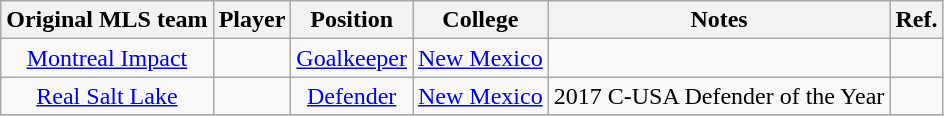<table class="wikitable sortable" style="text-align:center">
<tr>
<th>Original MLS team</th>
<th>Player</th>
<th>Position</th>
<th>College</th>
<th>Notes</th>
<th class="unsortable">Ref.</th>
</tr>
<tr>
<td><a href='#'>Montreal Impact</a></td>
<td></td>
<td><a href='#'>Goalkeeper</a></td>
<td><a href='#'>New Mexico</a></td>
<td></td>
<td></td>
</tr>
<tr>
<td><a href='#'>Real Salt Lake</a></td>
<td></td>
<td><a href='#'>Defender</a></td>
<td><a href='#'>New Mexico</a></td>
<td>2017 C-USA Defender of the Year</td>
<td></td>
</tr>
<tr>
</tr>
</table>
